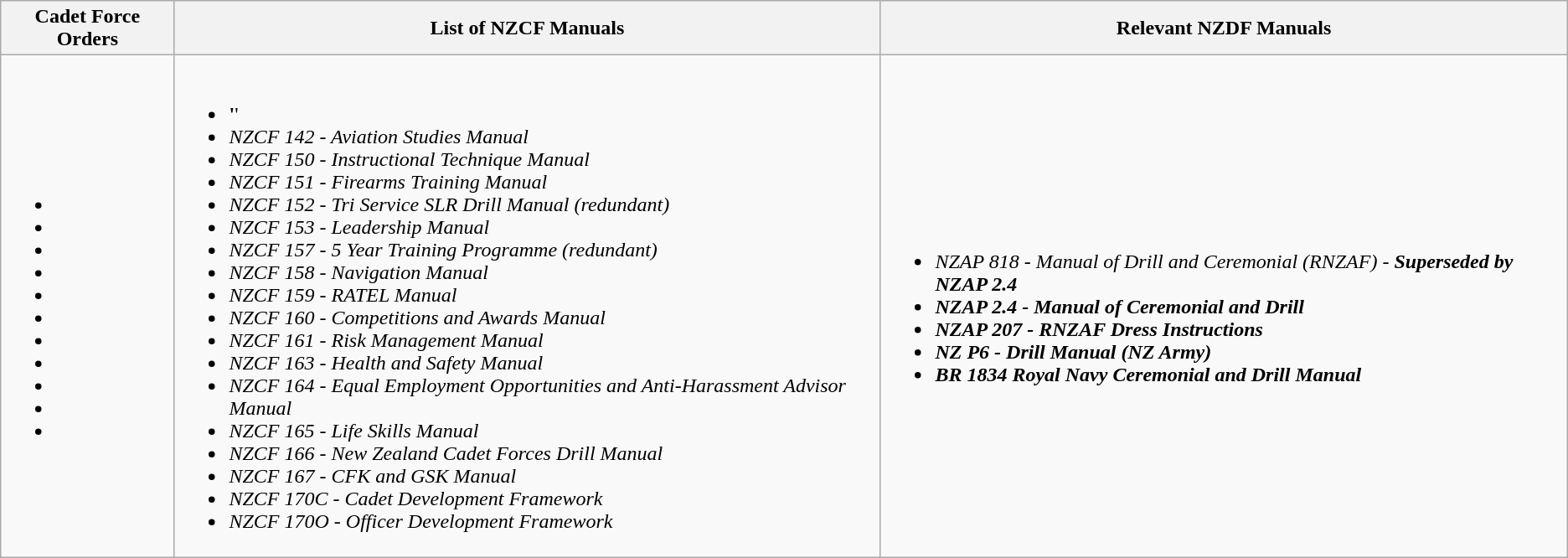<table class="wikitable">
<tr>
<th>Cadet Force Orders</th>
<th><strong>List of NZCF Manuals</strong></th>
<th><strong>Relevant NZDF Manuals</strong></th>
</tr>
<tr>
<td><br><ul><li></li><li></li><li></li><li></li><li></li><li></li><li></li><li></li><li></li><li></li><li></li></ul></td>
<td><br><ul><li><strong>'</strong>'</li><li><em>NZCF 142 - Aviation Studies Manual</em></li><li><em>NZCF 150 - Instructional Technique Manual</em></li><li><em>NZCF 151 - Firearms Training Manual</em></li><li><em>NZCF 152 - Tri Service SLR Drill Manual (redundant)</em></li><li><em>NZCF 153 - Leadership Manual</em></li><li><em>NZCF 157 - 5 Year Training Programme (redundant)</em></li><li><em>NZCF 158 - Navigation Manual</em></li><li><em>NZCF 159 - RATEL Manual</em></li><li><em>NZCF 160 - Competitions and Awards Manual</em></li><li><em>NZCF 161 - Risk Management Manual</em></li><li><em>NZCF 163 - Health and Safety Manual</em></li><li><em>NZCF 164 - Equal Employment Opportunities and Anti-Harassment Advisor Manual</em></li><li><em>NZCF 165 - Life Skills Manual</em></li><li><em>NZCF 166 - New Zealand Cadet Forces Drill Manual</em></li><li><em>NZCF 167 - CFK and GSK Manual</em></li><li><em>NZCF 170C - Cadet Development Framework</em></li><li><em>NZCF 170O - Officer Development Framework</em></li></ul></td>
<td><br><ul><li><em>NZAP 818 - Manual of Drill and Ceremonial (RNZAF) - <strong>Superseded by NZAP 2.4<strong><em></li><li></em>NZAP 2.4 - Manual of Ceremonial and Drill<em></li><li></em>NZAP 207 - RNZAF Dress Instructions<em></li><li></em>NZ P6 - Drill Manual (NZ Army)<em></li><li></em>BR 1834 Royal Navy Ceremonial and Drill Manual<em></li></ul></td>
</tr>
</table>
